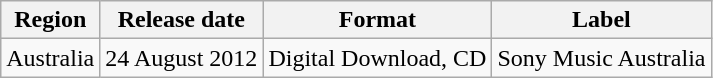<table class="wikitable">
<tr>
<th>Region</th>
<th>Release date</th>
<th>Format</th>
<th>Label</th>
</tr>
<tr>
<td>Australia</td>
<td>24 August 2012</td>
<td>Digital Download, CD</td>
<td>Sony Music Australia</td>
</tr>
</table>
